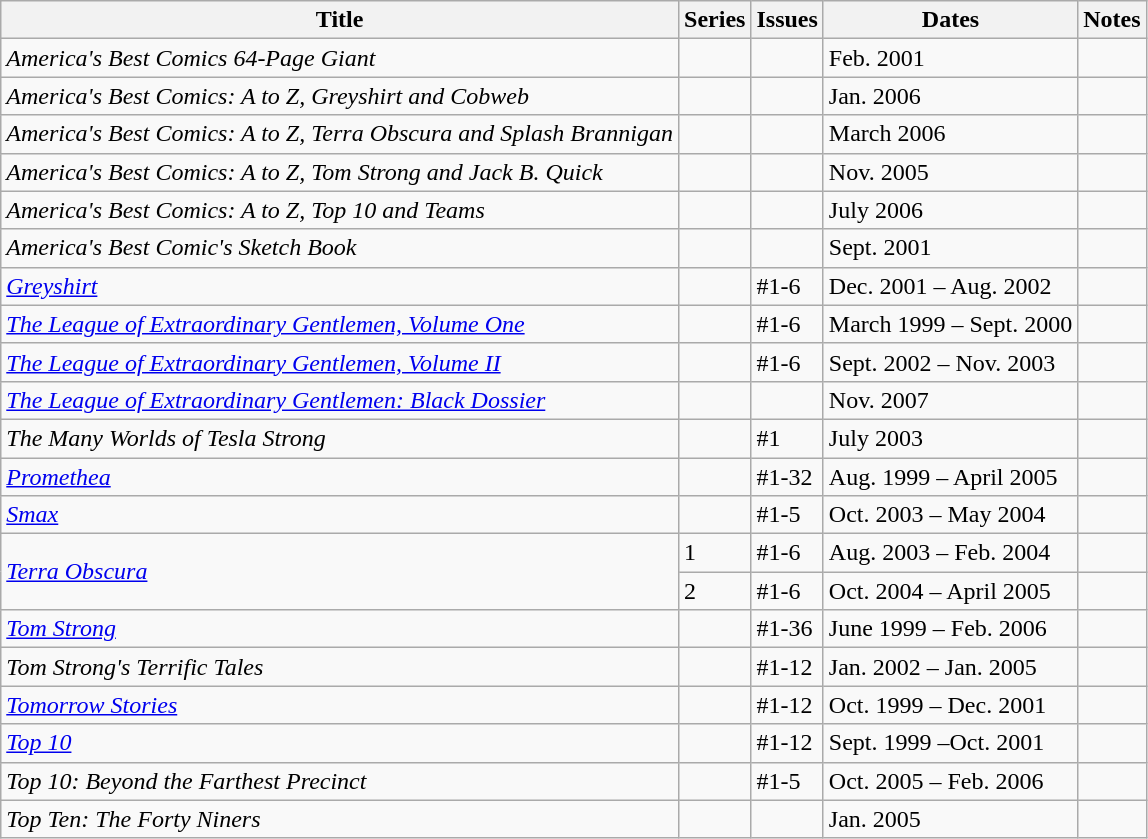<table class="wikitable">
<tr>
<th>Title</th>
<th>Series</th>
<th>Issues</th>
<th>Dates</th>
<th>Notes</th>
</tr>
<tr>
<td><em>America's Best Comics 64-Page Giant</em></td>
<td></td>
<td></td>
<td>Feb. 2001</td>
<td></td>
</tr>
<tr>
<td><em>America's Best Comics: A to Z, Greyshirt and Cobweb</em></td>
<td></td>
<td></td>
<td>Jan. 2006</td>
<td></td>
</tr>
<tr>
<td><em>America's Best Comics: A to Z, Terra Obscura and Splash Brannigan</em></td>
<td></td>
<td></td>
<td>March 2006</td>
<td></td>
</tr>
<tr>
<td><em>America's Best Comics: A to Z, Tom Strong and Jack B. Quick</em></td>
<td></td>
<td></td>
<td>Nov. 2005</td>
<td></td>
</tr>
<tr>
<td><em>America's Best Comics: A to Z, Top 10 and Teams</em></td>
<td></td>
<td></td>
<td>July 2006</td>
<td></td>
</tr>
<tr>
<td><em>America's Best Comic's Sketch Book</em></td>
<td></td>
<td></td>
<td>Sept. 2001</td>
<td></td>
</tr>
<tr>
<td><em><a href='#'>Greyshirt</a></em></td>
<td></td>
<td>#1-6</td>
<td>Dec. 2001 – Aug. 2002</td>
<td></td>
</tr>
<tr>
<td><em><a href='#'>The League of Extraordinary Gentlemen, Volume One</a></em></td>
<td></td>
<td>#1-6</td>
<td>March 1999 – Sept. 2000</td>
<td></td>
</tr>
<tr>
<td><em><a href='#'>The League of Extraordinary Gentlemen, Volume II</a></em></td>
<td></td>
<td>#1-6</td>
<td>Sept. 2002 – Nov. 2003</td>
<td></td>
</tr>
<tr>
<td><em><a href='#'>The League of Extraordinary Gentlemen: Black Dossier</a></em></td>
<td></td>
<td></td>
<td>Nov. 2007</td>
<td></td>
</tr>
<tr>
<td><em>The Many Worlds of Tesla Strong</em></td>
<td></td>
<td>#1</td>
<td>July 2003</td>
<td></td>
</tr>
<tr>
<td><em><a href='#'>Promethea</a></em></td>
<td></td>
<td>#1-32</td>
<td>Aug. 1999 – April 2005</td>
<td></td>
</tr>
<tr>
<td><em><a href='#'>Smax</a></em></td>
<td></td>
<td>#1-5</td>
<td>Oct. 2003 – May 2004</td>
<td></td>
</tr>
<tr>
<td rowspan="2"><em><a href='#'>Terra Obscura</a></em></td>
<td>1</td>
<td>#1-6</td>
<td>Aug. 2003 – Feb. 2004</td>
<td></td>
</tr>
<tr>
<td>2</td>
<td>#1-6</td>
<td>Oct. 2004 – April 2005</td>
<td></td>
</tr>
<tr>
<td><em><a href='#'>Tom Strong</a></em></td>
<td></td>
<td>#1-36</td>
<td>June 1999 – Feb. 2006</td>
<td></td>
</tr>
<tr>
<td><em>Tom Strong's Terrific Tales</em></td>
<td></td>
<td>#1-12</td>
<td>Jan. 2002 – Jan. 2005</td>
<td></td>
</tr>
<tr>
<td><em><a href='#'>Tomorrow Stories</a></em></td>
<td></td>
<td>#1-12</td>
<td>Oct. 1999 – Dec. 2001</td>
<td></td>
</tr>
<tr>
<td><em><a href='#'>Top 10</a></em></td>
<td></td>
<td>#1-12</td>
<td>Sept. 1999 –Oct. 2001</td>
<td></td>
</tr>
<tr>
<td><em>Top 10: Beyond the Farthest Precinct</em></td>
<td></td>
<td>#1-5</td>
<td>Oct. 2005 – Feb. 2006</td>
<td></td>
</tr>
<tr>
<td><em>Top Ten: The Forty Niners</em></td>
<td></td>
<td></td>
<td>Jan. 2005</td>
<td></td>
</tr>
</table>
